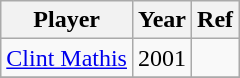<table class="wikitable">
<tr>
<th>Player</th>
<th>Year</th>
<th>Ref</th>
</tr>
<tr>
<td> <a href='#'>Clint Mathis</a></td>
<td>2001</td>
<td></td>
</tr>
<tr>
</tr>
</table>
